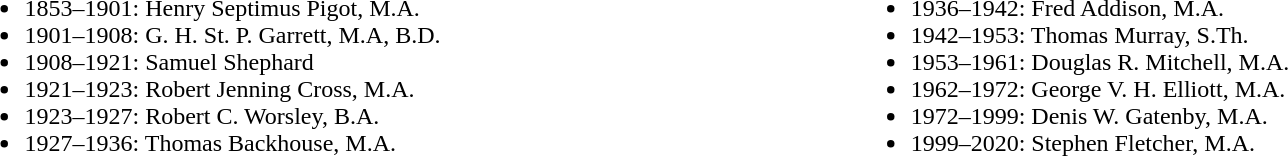<table style=width:90%>
<tr valign="top">
<td><br><ul><li>1853–1901: Henry Septimus Pigot, M.A.</li><li>1901–1908: G. H. St. P. Garrett, M.A, B.D.</li><li>1908–1921: Samuel Shephard</li><li>1921–1923: Robert Jenning Cross, M.A.</li><li>1923–1927: Robert C. Worsley, B.A.</li><li>1927–1936: Thomas Backhouse, M.A.</li></ul></td>
<td><br><ul><li>1936–1942: Fred Addison, M.A.</li><li>1942–1953: Thomas Murray, S.Th.</li><li>1953–1961: Douglas R. Mitchell, M.A.</li><li>1962–1972: George V. H. Elliott, M.A.</li><li>1972–1999: Denis W. Gatenby, M.A.</li><li>1999–2020: Stephen Fletcher, M.A.</li></ul></td>
</tr>
</table>
